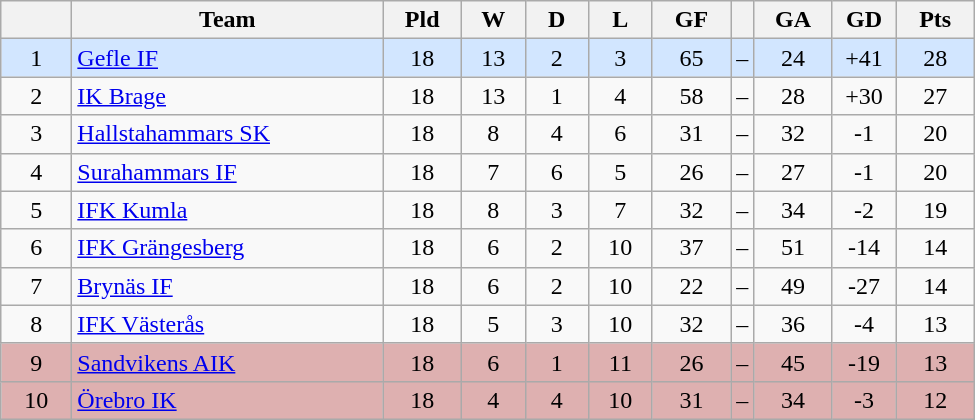<table class="wikitable" style="text-align: center;">
<tr>
<th style="width: 40px;"></th>
<th style="width: 200px;">Team</th>
<th style="width: 45px;">Pld</th>
<th style="width: 35px;">W</th>
<th style="width: 35px;">D</th>
<th style="width: 35px;">L</th>
<th style="width: 45px;">GF</th>
<th></th>
<th style="width: 45px;">GA</th>
<th style="width: 35px;">GD</th>
<th style="width: 45px;">Pts</th>
</tr>
<tr style="background: #d2e6ff">
<td>1</td>
<td style="text-align: left;"><a href='#'>Gefle IF</a></td>
<td>18</td>
<td>13</td>
<td>2</td>
<td>3</td>
<td>65</td>
<td>–</td>
<td>24</td>
<td>+41</td>
<td>28</td>
</tr>
<tr>
<td>2</td>
<td style="text-align: left;"><a href='#'>IK Brage</a></td>
<td>18</td>
<td>13</td>
<td>1</td>
<td>4</td>
<td>58</td>
<td>–</td>
<td>28</td>
<td>+30</td>
<td>27</td>
</tr>
<tr>
<td>3</td>
<td style="text-align: left;"><a href='#'>Hallstahammars SK</a></td>
<td>18</td>
<td>8</td>
<td>4</td>
<td>6</td>
<td>31</td>
<td>–</td>
<td>32</td>
<td>-1</td>
<td>20</td>
</tr>
<tr>
<td>4</td>
<td style="text-align: left;"><a href='#'>Surahammars IF</a></td>
<td>18</td>
<td>7</td>
<td>6</td>
<td>5</td>
<td>26</td>
<td>–</td>
<td>27</td>
<td>-1</td>
<td>20</td>
</tr>
<tr>
<td>5</td>
<td style="text-align: left;"><a href='#'>IFK Kumla</a></td>
<td>18</td>
<td>8</td>
<td>3</td>
<td>7</td>
<td>32</td>
<td>–</td>
<td>34</td>
<td>-2</td>
<td>19</td>
</tr>
<tr>
<td>6</td>
<td style="text-align: left;"><a href='#'>IFK Grängesberg</a></td>
<td>18</td>
<td>6</td>
<td>2</td>
<td>10</td>
<td>37</td>
<td>–</td>
<td>51</td>
<td>-14</td>
<td>14</td>
</tr>
<tr>
<td>7</td>
<td style="text-align: left;"><a href='#'>Brynäs IF</a></td>
<td>18</td>
<td>6</td>
<td>2</td>
<td>10</td>
<td>22</td>
<td>–</td>
<td>49</td>
<td>-27</td>
<td>14</td>
</tr>
<tr>
<td>8</td>
<td style="text-align: left;"><a href='#'>IFK Västerås</a></td>
<td>18</td>
<td>5</td>
<td>3</td>
<td>10</td>
<td>32</td>
<td>–</td>
<td>36</td>
<td>-4</td>
<td>13</td>
</tr>
<tr style="background: #deb0b0">
<td>9</td>
<td style="text-align: left;"><a href='#'>Sandvikens AIK</a></td>
<td>18</td>
<td>6</td>
<td>1</td>
<td>11</td>
<td>26</td>
<td>–</td>
<td>45</td>
<td>-19</td>
<td>13</td>
</tr>
<tr style="background: #deb0b0">
<td>10</td>
<td style="text-align: left;"><a href='#'>Örebro IK</a></td>
<td>18</td>
<td>4</td>
<td>4</td>
<td>10</td>
<td>31</td>
<td>–</td>
<td>34</td>
<td>-3</td>
<td>12</td>
</tr>
</table>
